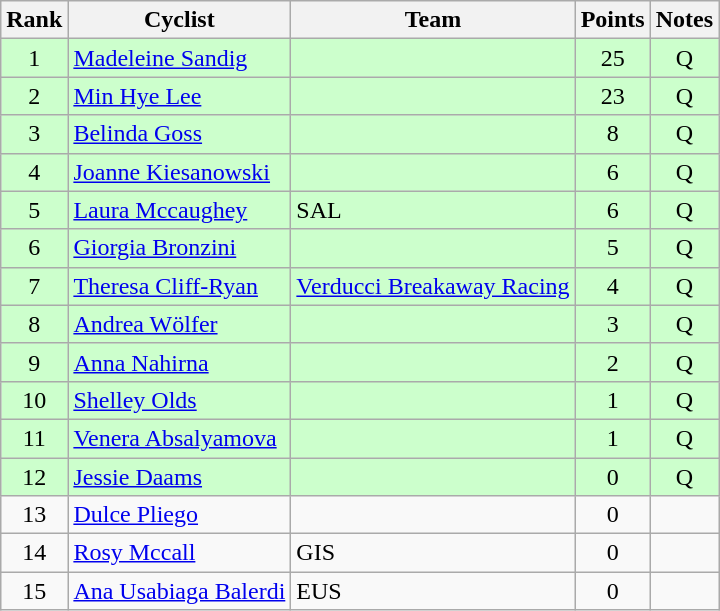<table class="wikitable sortable" style="text-align:center;">
<tr>
<th>Rank</th>
<th class="unsortable">Cyclist</th>
<th>Team</th>
<th>Points</th>
<th class="unsortable">Notes</th>
</tr>
<tr bgcolor=ccffcc>
<td>1</td>
<td align="left"><a href='#'>Madeleine Sandig</a></td>
<td align="left"></td>
<td>25</td>
<td>Q</td>
</tr>
<tr bgcolor=ccffcc>
<td>2</td>
<td align="left"><a href='#'>Min Hye Lee</a></td>
<td align="left"></td>
<td>23</td>
<td>Q</td>
</tr>
<tr bgcolor=ccffcc>
<td>3</td>
<td align="left"><a href='#'>Belinda Goss</a></td>
<td align="left"></td>
<td>8</td>
<td>Q</td>
</tr>
<tr bgcolor=ccffcc>
<td>4</td>
<td align="left"><a href='#'>Joanne Kiesanowski</a></td>
<td align="left"></td>
<td>6</td>
<td>Q</td>
</tr>
<tr bgcolor=ccffcc>
<td>5</td>
<td align="left"><a href='#'>Laura Mccaughey</a></td>
<td align="left">SAL</td>
<td>6</td>
<td>Q</td>
</tr>
<tr bgcolor=ccffcc>
<td>6</td>
<td align="left"><a href='#'>Giorgia Bronzini</a></td>
<td align="left"></td>
<td>5</td>
<td>Q</td>
</tr>
<tr bgcolor=ccffcc>
<td>7</td>
<td align="left"><a href='#'>Theresa Cliff-Ryan</a></td>
<td align="left"><a href='#'>Verducci Breakaway Racing</a></td>
<td>4</td>
<td>Q</td>
</tr>
<tr bgcolor=ccffcc>
<td>8</td>
<td align="left"><a href='#'>Andrea Wölfer</a></td>
<td align="left"></td>
<td>3</td>
<td>Q</td>
</tr>
<tr bgcolor=ccffcc>
<td>9</td>
<td align="left"><a href='#'>Anna Nahirna</a></td>
<td align="left"></td>
<td>2</td>
<td>Q</td>
</tr>
<tr bgcolor=ccffcc>
<td>10</td>
<td align="left"><a href='#'>Shelley Olds</a></td>
<td align="left"></td>
<td>1</td>
<td>Q</td>
</tr>
<tr bgcolor=ccffcc>
<td>11</td>
<td align="left"><a href='#'>Venera Absalyamova</a></td>
<td align="left"></td>
<td>1</td>
<td>Q</td>
</tr>
<tr bgcolor=ccffcc>
<td>12</td>
<td align="left"><a href='#'>Jessie Daams</a></td>
<td align="left"></td>
<td>0</td>
<td>Q</td>
</tr>
<tr>
<td>13</td>
<td align="left"><a href='#'>Dulce Pliego</a></td>
<td align="left"></td>
<td>0</td>
<td></td>
</tr>
<tr>
<td>14</td>
<td align="left"><a href='#'>Rosy Mccall</a></td>
<td align="left">GIS</td>
<td>0</td>
<td></td>
</tr>
<tr>
<td>15</td>
<td align="left"><a href='#'>Ana Usabiaga Balerdi</a></td>
<td align="left">EUS</td>
<td>0</td>
<td></td>
</tr>
</table>
